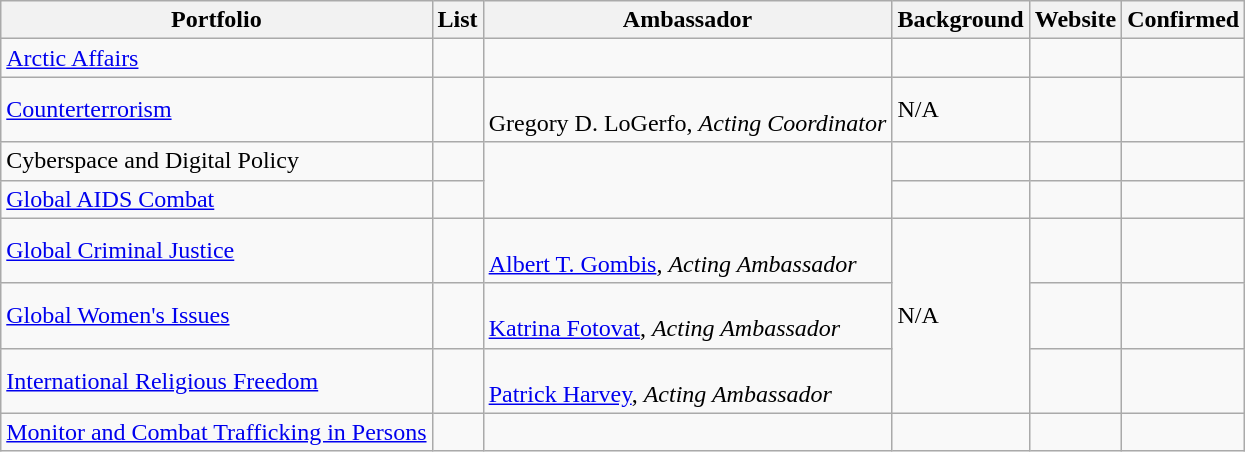<table class="wikitable sortable">
<tr>
<th>Portfolio</th>
<th>List</th>
<th>Ambassador</th>
<th>Background</th>
<th>Website</th>
<th>Confirmed</th>
</tr>
<tr>
<td><a href='#'>Arctic Affairs</a></td>
<td></td>
<td></td>
<td></td>
<td></td>
<td></td>
</tr>
<tr>
<td><a href='#'>Counterterrorism</a></td>
<td></td>
<td><br>Gregory D. LoGerfo, <em>Acting Coordinator</em></td>
<td>N/A</td>
<td></td>
<td></td>
</tr>
<tr>
<td>Cyberspace and Digital Policy</td>
<td></td>
<td rowspan="2"></td>
<td></td>
<td></td>
<td></td>
</tr>
<tr>
<td><a href='#'>Global AIDS Combat</a></td>
<td></td>
<td></td>
<td></td>
<td></td>
</tr>
<tr>
<td><a href='#'>Global Criminal Justice</a></td>
<td></td>
<td><br><a href='#'>Albert T. Gombis</a>, <em>Acting Ambassador</em></td>
<td rowspan="3">N/A</td>
<td></td>
<td></td>
</tr>
<tr>
<td><a href='#'>Global Women's Issues</a></td>
<td></td>
<td><br><a href='#'>Katrina Fotovat</a>, <em>Acting Ambassador</em></td>
<td></td>
<td></td>
</tr>
<tr>
<td><a href='#'>International Religious Freedom</a></td>
<td></td>
<td><br><a href='#'>Patrick Harvey</a>, <em>Acting Ambassador</em></td>
<td></td>
<td></td>
</tr>
<tr>
<td><a href='#'>Monitor and Combat Trafficking in Persons</a></td>
<td></td>
<td></td>
<td></td>
<td></td>
<td></td>
</tr>
</table>
